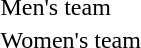<table>
<tr>
<td>Men's team</td>
<td></td>
<td></td>
<td></td>
</tr>
<tr>
<td>Women's team</td>
<td></td>
<td></td>
<td></td>
</tr>
</table>
